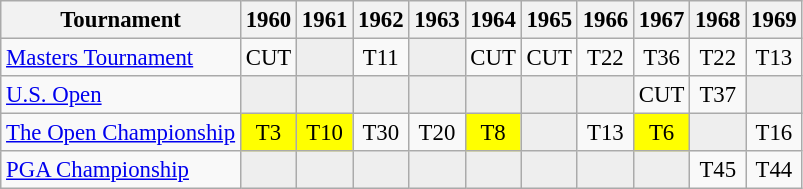<table class="wikitable" style="font-size:95%;text-align:center;">
<tr>
<th>Tournament</th>
<th>1960</th>
<th>1961</th>
<th>1962</th>
<th>1963</th>
<th>1964</th>
<th>1965</th>
<th>1966</th>
<th>1967</th>
<th>1968</th>
<th>1969</th>
</tr>
<tr>
<td align=left><a href='#'>Masters Tournament</a></td>
<td>CUT</td>
<td style="background:#eeeeee;"></td>
<td>T11</td>
<td style="background:#eeeeee;"></td>
<td>CUT</td>
<td>CUT</td>
<td>T22</td>
<td>T36</td>
<td>T22</td>
<td>T13</td>
</tr>
<tr>
<td align=left><a href='#'>U.S. Open</a></td>
<td style="background:#eeeeee;"></td>
<td style="background:#eeeeee;"></td>
<td style="background:#eeeeee;"></td>
<td style="background:#eeeeee;"></td>
<td style="background:#eeeeee;"></td>
<td style="background:#eeeeee;"></td>
<td style="background:#eeeeee;"></td>
<td>CUT</td>
<td>T37</td>
<td style="background:#eeeeee;"></td>
</tr>
<tr>
<td align=left><a href='#'>The Open Championship</a></td>
<td style="background:yellow;">T3</td>
<td style="background:yellow;">T10</td>
<td>T30</td>
<td>T20</td>
<td style="background:yellow;">T8</td>
<td style="background:#eeeeee;"></td>
<td>T13</td>
<td style="background:yellow;">T6</td>
<td style="background:#eeeeee;"></td>
<td>T16</td>
</tr>
<tr>
<td align=left><a href='#'>PGA Championship</a></td>
<td style="background:#eeeeee;"></td>
<td style="background:#eeeeee;"></td>
<td style="background:#eeeeee;"></td>
<td style="background:#eeeeee;"></td>
<td style="background:#eeeeee;"></td>
<td style="background:#eeeeee;"></td>
<td style="background:#eeeeee;"></td>
<td style="background:#eeeeee;"></td>
<td>T45</td>
<td>T44</td>
</tr>
</table>
